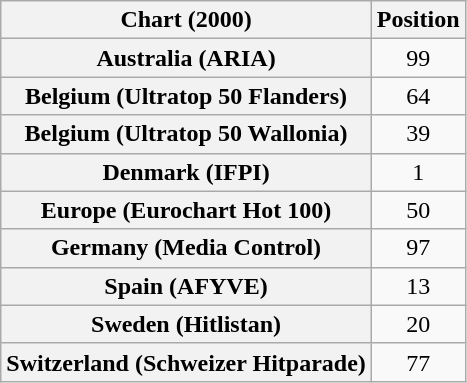<table class="wikitable sortable plainrowheaders" style="text-align:center">
<tr>
<th>Chart (2000)</th>
<th>Position</th>
</tr>
<tr>
<th scope="row">Australia (ARIA)</th>
<td>99</td>
</tr>
<tr>
<th scope="row">Belgium (Ultratop 50 Flanders)</th>
<td>64</td>
</tr>
<tr>
<th scope="row">Belgium (Ultratop 50 Wallonia)</th>
<td>39</td>
</tr>
<tr>
<th scope="row">Denmark (IFPI)</th>
<td>1</td>
</tr>
<tr>
<th scope="row">Europe (Eurochart Hot 100)</th>
<td>50</td>
</tr>
<tr>
<th scope="row">Germany (Media Control)</th>
<td>97</td>
</tr>
<tr>
<th scope="row">Spain (AFYVE)</th>
<td>13</td>
</tr>
<tr>
<th scope="row">Sweden (Hitlistan)</th>
<td>20</td>
</tr>
<tr>
<th scope="row">Switzerland (Schweizer Hitparade)</th>
<td>77</td>
</tr>
</table>
